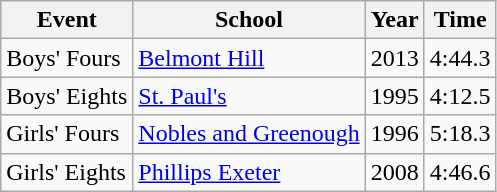<table class="wikitable">
<tr>
<th>Event</th>
<th>School</th>
<th>Year</th>
<th>Time</th>
</tr>
<tr>
<td>Boys' Fours</td>
<td><a href='#'>Belmont Hill</a></td>
<td>2013</td>
<td>4:44.3</td>
</tr>
<tr>
<td>Boys' Eights</td>
<td><a href='#'>St. Paul's</a></td>
<td>1995</td>
<td>4:12.5</td>
</tr>
<tr>
<td>Girls' Fours</td>
<td><a href='#'>Nobles and Greenough</a></td>
<td>1996</td>
<td>5:18.3</td>
</tr>
<tr>
<td>Girls' Eights</td>
<td><a href='#'>Phillips Exeter</a></td>
<td>2008</td>
<td>4:46.6</td>
</tr>
</table>
